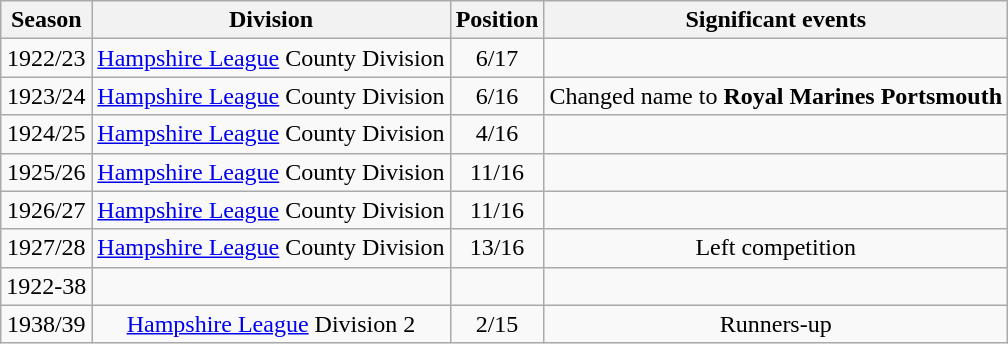<table class="wikitable collapsible collapsed" style=text-align:center>
<tr>
<th>Season</th>
<th>Division</th>
<th>Position</th>
<th>Significant events</th>
</tr>
<tr>
<td>1922/23</td>
<td><a href='#'>Hampshire League</a> County Division</td>
<td>6/17</td>
<td></td>
</tr>
<tr>
<td>1923/24</td>
<td><a href='#'>Hampshire League</a> County Division</td>
<td>6/16</td>
<td>Changed name to <strong>Royal Marines Portsmouth</strong></td>
</tr>
<tr>
<td>1924/25</td>
<td><a href='#'>Hampshire League</a> County Division</td>
<td>4/16</td>
<td></td>
</tr>
<tr>
<td>1925/26</td>
<td><a href='#'>Hampshire League</a> County Division</td>
<td>11/16</td>
<td></td>
</tr>
<tr>
<td>1926/27</td>
<td><a href='#'>Hampshire League</a> County Division</td>
<td>11/16</td>
<td></td>
</tr>
<tr>
<td>1927/28</td>
<td><a href='#'>Hampshire League</a> County Division</td>
<td>13/16</td>
<td>Left competition</td>
</tr>
<tr>
<td>1922-38</td>
<td></td>
<td></td>
<td></td>
</tr>
<tr>
<td>1938/39</td>
<td><a href='#'>Hampshire League</a> Division 2</td>
<td>2/15</td>
<td>Runners-up</td>
</tr>
</table>
